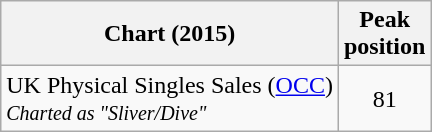<table class="wikitable sortable">
<tr>
<th>Chart (2015)</th>
<th>Peak<br>position</th>
</tr>
<tr>
<td>UK Physical Singles Sales (<a href='#'>OCC</a>)<br><small><em>Charted as "Sliver/Dive"</em></small></td>
<td style="text-align:center;">81</td>
</tr>
</table>
